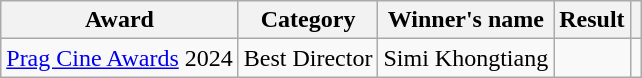<table class="wikitable sortable">
<tr>
<th>Award</th>
<th>Category</th>
<th>Winner's name</th>
<th>Result</th>
<th></th>
</tr>
<tr>
<td><a href='#'>Prag Cine Awards</a> 2024</td>
<td>Best Director</td>
<td>Simi Khongtiang</td>
<td></td>
<td></td>
</tr>
</table>
